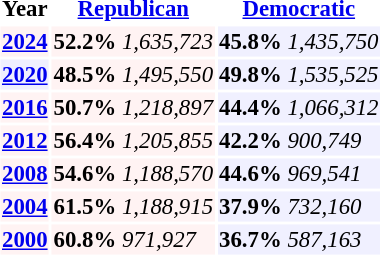<table class="toccolours" style="float:right; margin:1em 0 1em 1em; font-size:95%;">
<tr>
<th>Year</th>
<th><a href='#'>Republican</a></th>
<th><a href='#'>Democratic</a></th>
</tr>
<tr>
<td style="text-align:left; background:#fff3f3;"><strong><a href='#'>2024</a></strong></td>
<td style="text-align:left; background:#fff3f3;"><strong>52.2%</strong> <em>1,635,723</em></td>
<td style="text-align:left; background:#f0f0ff;"><strong>45.8%</strong> <em>1,435,750</em></td>
</tr>
<tr>
<td style="text-align:left; background:#f0f0ff;"><strong><a href='#'>2020</a></strong></td>
<td style="text-align:left; background:#fff3f3;"><strong>48.5%</strong> <em>1,495,550</em></td>
<td style="text-align:left; background:#f0f0ff;"><strong>49.8%</strong> <em>1,535,525</em></td>
</tr>
<tr>
<td style="text-align:left; background:#fff3f3;"><strong><a href='#'>2016</a></strong></td>
<td style="text-align:left; background:#fff3f3;"><strong>50.7%</strong> <em>1,218,897</em></td>
<td style="text-align:left; background:#f0f0ff;"><strong>44.4%</strong> <em>1,066,312</em></td>
</tr>
<tr>
<td style="text-align:left; background:#fff3f3;"><strong><a href='#'>2012</a></strong></td>
<td style="text-align:left; background:#fff3f3;"><strong>56.4%</strong> <em>1,205,855</em></td>
<td style="text-align:left; background:#f0f0ff;"><strong>42.2%</strong> <em>900,749</em></td>
</tr>
<tr>
<td style="text-align:left; background:#fff3f3;"><strong><a href='#'>2008</a></strong></td>
<td style="text-align:left; background:#fff3f3;"><strong>54.6%</strong> <em>1,188,570</em></td>
<td style="text-align:left; background:#f0f0ff;"><strong>44.6%</strong> <em>969,541</em></td>
</tr>
<tr>
<td style="text-align:left; background:#fff3f3;"><strong><a href='#'>2004</a></strong></td>
<td style="text-align:left; background:#fff3f3;"><strong>61.5%</strong> <em>1,188,915</em></td>
<td style="text-align:left; background:#f0f0ff;"><strong>37.9%</strong> <em>732,160</em></td>
</tr>
<tr>
<td style="text-align:left; background:#fff3f3;"><strong><a href='#'>2000</a></strong></td>
<td style="text-align:left; background:#fff3f3;"><strong>60.8%</strong> <em>971,927</em></td>
<td style="text-align:left; background:#f0f0ff;"><strong>36.7%</strong> <em>587,163</em></td>
</tr>
</table>
